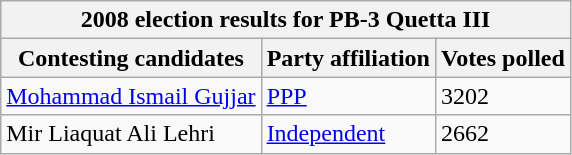<table class="wikitable sortable">
<tr>
<th colspan="3">2008 election results for PB-3 Quetta III</th>
</tr>
<tr>
<th>Contesting candidates</th>
<th>Party affiliation</th>
<th>Votes polled</th>
</tr>
<tr>
<td><a href='#'>Mohammad Ismail Gujjar</a></td>
<td><a href='#'>PPP</a></td>
<td>3202</td>
</tr>
<tr>
<td>Mir Liaquat Ali Lehri</td>
<td><a href='#'>Independent</a></td>
<td>2662</td>
</tr>
</table>
